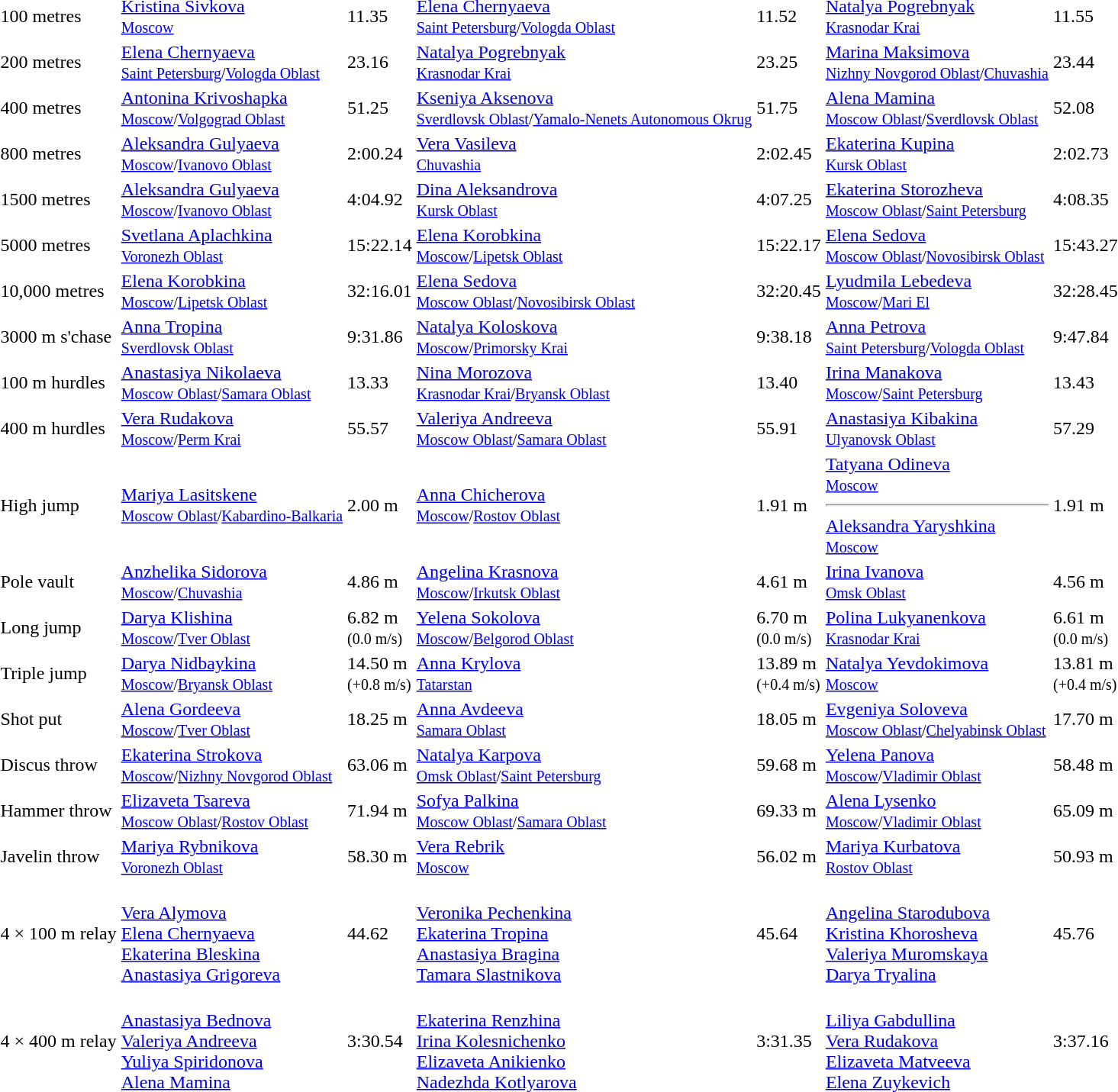<table>
<tr>
<td>100 metres</td>
<td><a href='#'>Kristina Sivkova</a><br><small><a href='#'>Moscow</a></small></td>
<td>11.35</td>
<td><a href='#'>Elena Chernyaeva</a><br><small><a href='#'>Saint Petersburg</a>/<a href='#'>Vologda Oblast</a></small></td>
<td>11.52</td>
<td><a href='#'>Natalya Pogrebnyak</a><br><small><a href='#'>Krasnodar Krai</a></small></td>
<td>11.55</td>
</tr>
<tr>
<td>200 metres</td>
<td><a href='#'>Elena Chernyaeva</a><br><small><a href='#'>Saint Petersburg</a>/<a href='#'>Vologda Oblast</a></small></td>
<td>23.16</td>
<td><a href='#'>Natalya Pogrebnyak</a><br><small><a href='#'>Krasnodar Krai</a></small></td>
<td>23.25</td>
<td><a href='#'>Marina Maksimova</a><br><small><a href='#'>Nizhny Novgorod Oblast</a>/<a href='#'>Chuvashia</a></small></td>
<td>23.44</td>
</tr>
<tr>
<td>400 metres</td>
<td><a href='#'>Antonina Krivoshapka</a><br><small><a href='#'>Moscow</a>/<a href='#'>Volgograd Oblast</a></small></td>
<td>51.25</td>
<td><a href='#'>Kseniya Aksenova</a><br><small><a href='#'>Sverdlovsk Oblast</a>/<a href='#'>Yamalo-Nenets Autonomous Okrug</a></small></td>
<td>51.75</td>
<td><a href='#'>Alena Mamina</a><br><small><a href='#'>Moscow Oblast</a>/<a href='#'>Sverdlovsk Oblast</a></small></td>
<td>52.08</td>
</tr>
<tr>
<td>800 metres</td>
<td><a href='#'>Aleksandra Gulyaeva</a><br><small><a href='#'>Moscow</a>/<a href='#'>Ivanovo Oblast</a></small></td>
<td>2:00.24</td>
<td><a href='#'>Vera Vasileva</a><br><small><a href='#'>Chuvashia</a></small></td>
<td>2:02.45</td>
<td><a href='#'>Ekaterina Kupina</a><br><small><a href='#'>Kursk Oblast</a></small></td>
<td>2:02.73</td>
</tr>
<tr>
<td>1500 metres</td>
<td><a href='#'>Aleksandra Gulyaeva</a><br><small><a href='#'>Moscow</a>/<a href='#'>Ivanovo Oblast</a></small></td>
<td>4:04.92</td>
<td><a href='#'>Dina Aleksandrova</a><br><small><a href='#'>Kursk Oblast</a></small></td>
<td>4:07.25</td>
<td><a href='#'>Ekaterina Storozheva</a><br><small><a href='#'>Moscow Oblast</a>/<a href='#'>Saint Petersburg</a></small></td>
<td>4:08.35</td>
</tr>
<tr>
<td>5000 metres</td>
<td><a href='#'>Svetlana Aplachkina</a><br><small><a href='#'>Voronezh Oblast</a></small></td>
<td>15:22.14</td>
<td><a href='#'>Elena Korobkina</a><br><small><a href='#'>Moscow</a>/<a href='#'>Lipetsk Oblast</a></small></td>
<td>15:22.17</td>
<td><a href='#'>Elena Sedova</a><br><small><a href='#'>Moscow Oblast</a>/<a href='#'>Novosibirsk Oblast</a></small></td>
<td>15:43.27</td>
</tr>
<tr>
<td>10,000 metres</td>
<td><a href='#'>Elena Korobkina</a><br><small><a href='#'>Moscow</a>/<a href='#'>Lipetsk Oblast</a></small></td>
<td>32:16.01</td>
<td><a href='#'>Elena Sedova</a><br><small><a href='#'>Moscow Oblast</a>/<a href='#'>Novosibirsk Oblast</a></small></td>
<td>32:20.45</td>
<td><a href='#'>Lyudmila Lebedeva</a><br><small><a href='#'>Moscow</a>/<a href='#'>Mari El</a></small></td>
<td>32:28.45</td>
</tr>
<tr>
<td>3000 m s'chase</td>
<td><a href='#'>Anna Tropina</a><br><small><a href='#'>Sverdlovsk Oblast</a></small></td>
<td>9:31.86</td>
<td><a href='#'>Natalya Koloskova</a><br><small><a href='#'>Moscow</a>/<a href='#'>Primorsky Krai</a></small></td>
<td>9:38.18</td>
<td><a href='#'>Anna Petrova</a><br><small><a href='#'>Saint Petersburg</a>/<a href='#'>Vologda Oblast</a></small></td>
<td>9:47.84</td>
</tr>
<tr>
<td>100 m hurdles</td>
<td><a href='#'>Anastasiya Nikolaeva</a><br><small><a href='#'>Moscow Oblast</a>/<a href='#'>Samara Oblast</a></small></td>
<td>13.33</td>
<td><a href='#'>Nina Morozova</a><br><small><a href='#'>Krasnodar Krai</a>/<a href='#'>Bryansk Oblast</a></small></td>
<td>13.40</td>
<td><a href='#'>Irina Manakova</a><br><small><a href='#'>Moscow</a>/<a href='#'>Saint Petersburg</a></small></td>
<td>13.43</td>
</tr>
<tr>
<td>400 m hurdles</td>
<td><a href='#'>Vera Rudakova</a><br><small><a href='#'>Moscow</a>/<a href='#'>Perm Krai</a></small></td>
<td>55.57</td>
<td><a href='#'>Valeriya Andreeva</a><br><small><a href='#'>Moscow Oblast</a>/<a href='#'>Samara Oblast</a></small></td>
<td>55.91</td>
<td><a href='#'>Anastasiya Kibakina</a><br><small><a href='#'>Ulyanovsk Oblast</a></small></td>
<td>57.29</td>
</tr>
<tr>
<td>High jump</td>
<td><a href='#'>Mariya Lasitskene</a><br><small><a href='#'>Moscow Oblast</a>/<a href='#'>Kabardino-Balkaria</a></small></td>
<td>2.00 m</td>
<td><a href='#'>Anna Chicherova</a><br><small><a href='#'>Moscow</a>/<a href='#'>Rostov Oblast</a></small></td>
<td>1.91 m</td>
<td><a href='#'>Tatyana Odineva</a><br><small><a href='#'>Moscow</a></small><hr><a href='#'>Aleksandra Yaryshkina</a><br><small><a href='#'>Moscow</a></small></td>
<td>1.91 m</td>
</tr>
<tr>
<td>Pole vault</td>
<td><a href='#'>Anzhelika Sidorova</a><br><small><a href='#'>Moscow</a>/<a href='#'>Chuvashia</a></small></td>
<td>4.86 m</td>
<td><a href='#'>Angelina Krasnova</a><br><small><a href='#'>Moscow</a>/<a href='#'>Irkutsk Oblast</a></small></td>
<td>4.61 m</td>
<td><a href='#'>Irina Ivanova</a><br><small><a href='#'>Omsk Oblast</a></small></td>
<td>4.56 m</td>
</tr>
<tr>
<td>Long jump</td>
<td><a href='#'>Darya Klishina</a><br><small><a href='#'>Moscow</a>/<a href='#'>Tver Oblast</a></small></td>
<td>6.82 m<br><small>(0.0 m/s)</small></td>
<td><a href='#'>Yelena Sokolova</a><br><small><a href='#'>Moscow</a>/<a href='#'>Belgorod Oblast</a></small></td>
<td>6.70 m<br><small>(0.0 m/s)</small></td>
<td><a href='#'>Polina Lukyanenkova</a><br><small><a href='#'>Krasnodar Krai</a></small></td>
<td>6.61 m<br><small>(0.0 m/s)</small></td>
</tr>
<tr>
<td>Triple jump</td>
<td><a href='#'>Darya Nidbaykina</a><br><small><a href='#'>Moscow</a>/<a href='#'>Bryansk Oblast</a></small></td>
<td>14.50 m<br><small>(+0.8 m/s)</small></td>
<td><a href='#'>Anna Krylova</a><br><small><a href='#'>Tatarstan</a></small></td>
<td>13.89 m<br><small>(+0.4 m/s)</small></td>
<td><a href='#'>Natalya Yevdokimova</a><br><small><a href='#'>Moscow</a></small></td>
<td>13.81 m<br><small>(+0.4 m/s)</small></td>
</tr>
<tr>
<td>Shot put</td>
<td><a href='#'>Alena Gordeeva</a><br><small><a href='#'>Moscow</a>/<a href='#'>Tver Oblast</a></small></td>
<td>18.25 m</td>
<td><a href='#'>Anna Avdeeva</a><br><small><a href='#'>Samara Oblast</a></small></td>
<td>18.05 m</td>
<td><a href='#'>Evgeniya Soloveva</a><br><small><a href='#'>Moscow Oblast</a>/<a href='#'>Chelyabinsk Oblast</a></small></td>
<td>17.70 m</td>
</tr>
<tr>
<td>Discus throw</td>
<td><a href='#'>Ekaterina Strokova</a><br><small><a href='#'>Moscow</a>/<a href='#'>Nizhny Novgorod Oblast</a></small></td>
<td>63.06 m</td>
<td><a href='#'>Natalya Karpova</a><br><small><a href='#'>Omsk Oblast</a>/<a href='#'>Saint Petersburg</a></small></td>
<td>59.68 m</td>
<td><a href='#'>Yelena Panova</a><br><small><a href='#'>Moscow</a>/<a href='#'>Vladimir Oblast</a></small></td>
<td>58.48 m</td>
</tr>
<tr>
<td>Hammer throw</td>
<td><a href='#'>Elizaveta Tsareva</a><br><small><a href='#'>Moscow Oblast</a>/<a href='#'>Rostov Oblast</a></small></td>
<td>71.94 m</td>
<td><a href='#'>Sofya Palkina</a><br><small><a href='#'>Moscow Oblast</a>/<a href='#'>Samara Oblast</a></small></td>
<td>69.33 m</td>
<td><a href='#'>Alena Lysenko</a><br><small><a href='#'>Moscow</a>/<a href='#'>Vladimir Oblast</a></small></td>
<td>65.09 m</td>
</tr>
<tr>
<td>Javelin throw</td>
<td><a href='#'>Mariya Rybnikova</a><br><small><a href='#'>Voronezh Oblast</a></small></td>
<td>58.30 m</td>
<td><a href='#'>Vera Rebrik</a><br><small><a href='#'>Moscow</a></small></td>
<td>56.02 m</td>
<td><a href='#'>Mariya Kurbatova</a><br><small><a href='#'>Rostov Oblast</a></small></td>
<td>50.93 m</td>
</tr>
<tr>
<td>4 × 100 m relay</td>
<td><br><a href='#'>Vera Alymova</a><br><a href='#'>Elena Chernyaeva</a><br><a href='#'>Ekaterina Bleskina</a><br><a href='#'>Anastasiya Grigoreva</a></td>
<td>44.62</td>
<td><br><a href='#'>Veronika Pechenkina</a><br><a href='#'>Ekaterina Tropina</a><br><a href='#'>Anastasiya Bragina</a><br><a href='#'>Tamara Slastnikova</a></td>
<td>45.64</td>
<td><br><a href='#'>Angelina Starodubova</a><br><a href='#'>Kristina Khorosheva</a><br><a href='#'>Valeriya Muromskaya</a><br><a href='#'>Darya Tryalina</a></td>
<td>45.76</td>
</tr>
<tr>
<td>4 × 400 m relay</td>
<td><br><a href='#'>Anastasiya Bednova</a><br><a href='#'>Valeriya Andreeva</a><br><a href='#'>Yuliya Spiridonova</a><br><a href='#'>Alena Mamina</a></td>
<td>3:30.54</td>
<td><br><a href='#'>Ekaterina Renzhina</a><br><a href='#'>Irina Kolesnichenko</a><br><a href='#'>Elizaveta Anikienko</a><br><a href='#'>Nadezhda Kotlyarova</a></td>
<td>3:31.35</td>
<td><br><a href='#'>Liliya Gabdullina</a><br><a href='#'>Vera Rudakova</a><br><a href='#'>Elizaveta Matveeva</a><br><a href='#'>Elena Zuykevich</a></td>
<td>3:37.16</td>
</tr>
</table>
